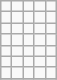<table class="wikitable">
<tr>
<td></td>
<td></td>
<td></td>
<td></td>
<td></td>
</tr>
<tr>
<td></td>
<td></td>
<td></td>
<td></td>
<td></td>
</tr>
<tr>
<td></td>
<td></td>
<td></td>
<td></td>
<td></td>
</tr>
<tr>
<td></td>
<td></td>
<td></td>
<td></td>
<td></td>
</tr>
<tr>
<td></td>
<td></td>
<td></td>
<td></td>
<td></td>
</tr>
<tr>
<td></td>
<td></td>
<td></td>
<td></td>
<td></td>
</tr>
<tr>
<td></td>
<td></td>
<td></td>
<td></td>
<td></td>
</tr>
<tr>
</tr>
</table>
